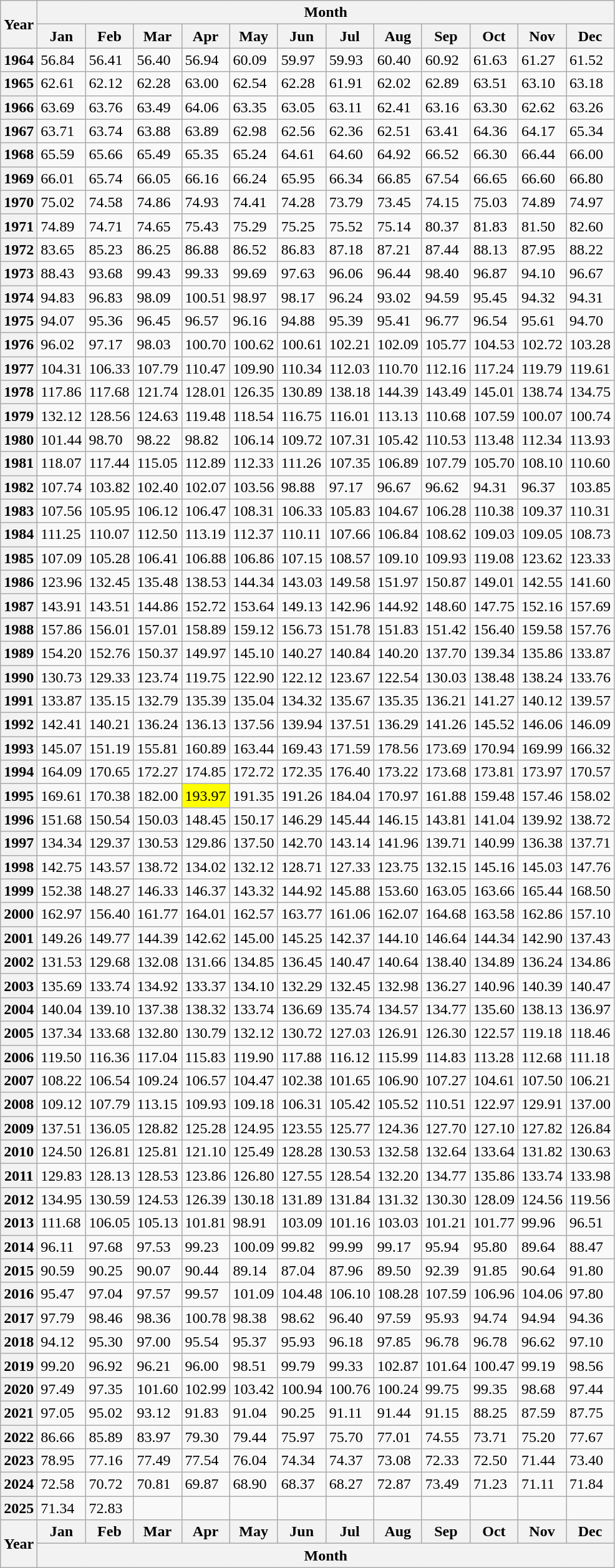<table class="wikitable">
<tr>
<th rowspan="2">Year</th>
<th colspan="12">Month</th>
</tr>
<tr>
<th>Jan</th>
<th>Feb</th>
<th>Mar</th>
<th>Apr</th>
<th>May</th>
<th>Jun</th>
<th>Jul</th>
<th>Aug</th>
<th>Sep</th>
<th>Oct</th>
<th>Nov</th>
<th>Dec</th>
</tr>
<tr>
<th>1964</th>
<td>56.84</td>
<td>56.41</td>
<td>56.40</td>
<td>56.94</td>
<td>60.09</td>
<td>59.97</td>
<td>59.93</td>
<td>60.40</td>
<td>60.92</td>
<td>61.63</td>
<td>61.27</td>
<td>61.52</td>
</tr>
<tr>
<th>1965</th>
<td>62.61</td>
<td>62.12</td>
<td>62.28</td>
<td>63.00</td>
<td>62.54</td>
<td>62.28</td>
<td>61.91</td>
<td>62.02</td>
<td>62.89</td>
<td>63.51</td>
<td>63.10</td>
<td>63.18</td>
</tr>
<tr>
<th>1966</th>
<td>63.69</td>
<td>63.76</td>
<td>63.49</td>
<td>64.06</td>
<td>63.35</td>
<td>63.05</td>
<td>63.11</td>
<td>62.41</td>
<td>63.16</td>
<td>63.30</td>
<td>62.62</td>
<td>63.26</td>
</tr>
<tr>
<th>1967</th>
<td>63.71</td>
<td>63.74</td>
<td>63.88</td>
<td>63.89</td>
<td>62.98</td>
<td>62.56</td>
<td>62.36</td>
<td>62.51</td>
<td>63.41</td>
<td>64.36</td>
<td>64.17</td>
<td>65.34</td>
</tr>
<tr>
<th>1968</th>
<td>65.59</td>
<td>65.66</td>
<td>65.49</td>
<td>65.35</td>
<td>65.24</td>
<td>64.61</td>
<td>64.60</td>
<td>64.92</td>
<td>66.52</td>
<td>66.30</td>
<td>66.44</td>
<td>66.00</td>
</tr>
<tr>
<th>1969</th>
<td>66.01</td>
<td>65.74</td>
<td>66.05</td>
<td>66.16</td>
<td>66.24</td>
<td>65.95</td>
<td>66.34</td>
<td>66.85</td>
<td>67.54</td>
<td>66.65</td>
<td>66.60</td>
<td>66.80</td>
</tr>
<tr>
<th>1970</th>
<td>75.02</td>
<td>74.58</td>
<td>74.86</td>
<td>74.93</td>
<td>74.41</td>
<td>74.28</td>
<td>73.79</td>
<td>73.45</td>
<td>74.15</td>
<td>75.03</td>
<td>74.89</td>
<td>74.97</td>
</tr>
<tr>
<th>1971</th>
<td>74.89</td>
<td>74.71</td>
<td>74.65</td>
<td>75.43</td>
<td>75.29</td>
<td>75.25</td>
<td>75.52</td>
<td>75.14</td>
<td>80.37</td>
<td>81.83</td>
<td>81.50</td>
<td>82.60</td>
</tr>
<tr>
<th>1972</th>
<td>83.65</td>
<td>85.23</td>
<td>86.25</td>
<td>86.88</td>
<td>86.52</td>
<td>86.83</td>
<td>87.18</td>
<td>87.21</td>
<td>87.44</td>
<td>88.13</td>
<td>87.95</td>
<td>88.22</td>
</tr>
<tr>
<th>1973</th>
<td>88.43</td>
<td>93.68</td>
<td>99.43</td>
<td>99.33</td>
<td>99.69</td>
<td>97.63</td>
<td>96.06</td>
<td>96.44</td>
<td>98.40</td>
<td>96.87</td>
<td>94.10</td>
<td>96.67</td>
</tr>
<tr>
<th>1974</th>
<td>94.83</td>
<td>96.83</td>
<td>98.09</td>
<td>100.51</td>
<td>98.97</td>
<td>98.17</td>
<td>96.24</td>
<td>93.02</td>
<td>94.59</td>
<td>95.45</td>
<td>94.32</td>
<td>94.31</td>
</tr>
<tr>
<th>1975</th>
<td>94.07</td>
<td>95.36</td>
<td>96.45</td>
<td>96.57</td>
<td>96.16</td>
<td>94.88</td>
<td>95.39</td>
<td>95.41</td>
<td>96.77</td>
<td>96.54</td>
<td>95.61</td>
<td>94.70</td>
</tr>
<tr>
<th>1976</th>
<td>96.02</td>
<td>97.17</td>
<td>98.03</td>
<td>100.70</td>
<td>100.62</td>
<td>100.61</td>
<td>102.21</td>
<td>102.09</td>
<td>105.77</td>
<td>104.53</td>
<td>102.72</td>
<td>103.28</td>
</tr>
<tr>
<th>1977</th>
<td>104.31</td>
<td>106.33</td>
<td>107.79</td>
<td>110.47</td>
<td>109.90</td>
<td>110.34</td>
<td>112.03</td>
<td>110.70</td>
<td>112.16</td>
<td>117.24</td>
<td>119.79</td>
<td>119.61</td>
</tr>
<tr>
<th>1978</th>
<td>117.86</td>
<td>117.68</td>
<td>121.74</td>
<td>128.01</td>
<td>126.35</td>
<td>130.89</td>
<td>138.18</td>
<td>144.39</td>
<td>143.49</td>
<td>145.01</td>
<td>138.74</td>
<td>134.75</td>
</tr>
<tr>
<th>1979</th>
<td>132.12</td>
<td>128.56</td>
<td>124.63</td>
<td>119.48</td>
<td>118.54</td>
<td>116.75</td>
<td>116.01</td>
<td>113.13</td>
<td>110.68</td>
<td>107.59</td>
<td>100.07</td>
<td>100.74</td>
</tr>
<tr>
<th>1980</th>
<td>101.44</td>
<td>98.70</td>
<td>98.22</td>
<td>98.82</td>
<td>106.14</td>
<td>109.72</td>
<td>107.31</td>
<td>105.42</td>
<td>110.53</td>
<td>113.48</td>
<td>112.34</td>
<td>113.93</td>
</tr>
<tr>
<th>1981</th>
<td>118.07</td>
<td>117.44</td>
<td>115.05</td>
<td>112.89</td>
<td>112.33</td>
<td>111.26</td>
<td>107.35</td>
<td>106.89</td>
<td>107.79</td>
<td>105.70</td>
<td>108.10</td>
<td>110.60</td>
</tr>
<tr>
<th>1982</th>
<td>107.74</td>
<td>103.82</td>
<td>102.40</td>
<td>102.07</td>
<td>103.56</td>
<td>98.88</td>
<td>97.17</td>
<td>96.67</td>
<td>96.62</td>
<td>94.31</td>
<td>96.37</td>
<td>103.85</td>
</tr>
<tr>
<th>1983</th>
<td>107.56</td>
<td>105.95</td>
<td>106.12</td>
<td>106.47</td>
<td>108.31</td>
<td>106.33</td>
<td>105.83</td>
<td>104.67</td>
<td>106.28</td>
<td>110.38</td>
<td>109.37</td>
<td>110.31</td>
</tr>
<tr>
<th>1984</th>
<td>111.25</td>
<td>110.07</td>
<td>112.50</td>
<td>113.19</td>
<td>112.37</td>
<td>110.11</td>
<td>107.66</td>
<td>106.84</td>
<td>108.62</td>
<td>109.03</td>
<td>109.05</td>
<td>108.73</td>
</tr>
<tr>
<th>1985</th>
<td>107.09</td>
<td>105.28</td>
<td>106.41</td>
<td>106.88</td>
<td>106.86</td>
<td>107.15</td>
<td>108.57</td>
<td>109.10</td>
<td>109.93</td>
<td>119.08</td>
<td>123.62</td>
<td>123.33</td>
</tr>
<tr>
<th>1986</th>
<td>123.96</td>
<td>132.45</td>
<td>135.48</td>
<td>138.53</td>
<td>144.34</td>
<td>143.03</td>
<td>149.58</td>
<td>151.97</td>
<td>150.87</td>
<td>149.01</td>
<td>142.55</td>
<td>141.60</td>
</tr>
<tr>
<th>1987</th>
<td>143.91</td>
<td>143.51</td>
<td>144.86</td>
<td>152.72</td>
<td>153.64</td>
<td>149.13</td>
<td>142.96</td>
<td>144.92</td>
<td>148.60</td>
<td>147.75</td>
<td>152.16</td>
<td>157.69</td>
</tr>
<tr>
<th>1988</th>
<td>157.86</td>
<td>156.01</td>
<td>157.01</td>
<td>158.89</td>
<td>159.12</td>
<td>156.73</td>
<td>151.78</td>
<td>151.83</td>
<td>151.42</td>
<td>156.40</td>
<td>159.58</td>
<td>157.76</td>
</tr>
<tr>
<th>1989</th>
<td>154.20</td>
<td>152.76</td>
<td>150.37</td>
<td>149.97</td>
<td>145.10</td>
<td>140.27</td>
<td>140.84</td>
<td>140.20</td>
<td>137.70</td>
<td>139.34</td>
<td>135.86</td>
<td>133.87</td>
</tr>
<tr>
<th>1990</th>
<td>130.73</td>
<td>129.33</td>
<td>123.74</td>
<td>119.75</td>
<td>122.90</td>
<td>122.12</td>
<td>123.67</td>
<td>122.54</td>
<td>130.03</td>
<td>138.48</td>
<td>138.24</td>
<td>133.76</td>
</tr>
<tr>
<th>1991</th>
<td>133.87</td>
<td>135.15</td>
<td>132.79</td>
<td>135.39</td>
<td>135.04</td>
<td>134.32</td>
<td>135.67</td>
<td>135.35</td>
<td>136.21</td>
<td>141.27</td>
<td>140.12</td>
<td>139.57</td>
</tr>
<tr>
<th>1992</th>
<td>142.41</td>
<td>140.21</td>
<td>136.24</td>
<td>136.13</td>
<td>137.56</td>
<td>139.94</td>
<td>137.51</td>
<td>136.29</td>
<td>141.26</td>
<td>145.52</td>
<td>146.06</td>
<td>146.09</td>
</tr>
<tr>
<th>1993</th>
<td>145.07</td>
<td>151.19</td>
<td>155.81</td>
<td>160.89</td>
<td>163.44</td>
<td>169.43</td>
<td>171.59</td>
<td>178.56</td>
<td>173.69</td>
<td>170.94</td>
<td>169.99</td>
<td>166.32</td>
</tr>
<tr>
<th>1994</th>
<td>164.09</td>
<td>170.65</td>
<td>172.27</td>
<td>174.85</td>
<td>172.72</td>
<td>172.35</td>
<td>176.40</td>
<td>173.22</td>
<td>173.68</td>
<td>173.81</td>
<td>173.97</td>
<td>170.57</td>
</tr>
<tr>
<th>1995</th>
<td>169.61</td>
<td>170.38</td>
<td>182.00</td>
<td style="background:yellow">193.97</td>
<td>191.35</td>
<td>191.26</td>
<td>184.04</td>
<td>170.97</td>
<td>161.88</td>
<td>159.48</td>
<td>157.46</td>
<td>158.02</td>
</tr>
<tr>
<th>1996</th>
<td>151.68</td>
<td>150.54</td>
<td>150.03</td>
<td>148.45</td>
<td>150.17</td>
<td>146.29</td>
<td>145.44</td>
<td>146.15</td>
<td>143.81</td>
<td>141.04</td>
<td>139.92</td>
<td>138.72</td>
</tr>
<tr>
<th>1997</th>
<td>134.34</td>
<td>129.37</td>
<td>130.53</td>
<td>129.86</td>
<td>137.50</td>
<td>142.70</td>
<td>143.14</td>
<td>141.96</td>
<td>139.71</td>
<td>140.99</td>
<td>136.38</td>
<td>137.71</td>
</tr>
<tr>
<th>1998</th>
<td>142.75</td>
<td>143.57</td>
<td>138.72</td>
<td>134.02</td>
<td>132.12</td>
<td>128.71</td>
<td>127.33</td>
<td>123.75</td>
<td>132.15</td>
<td>145.16</td>
<td>145.03</td>
<td>147.76</td>
</tr>
<tr>
<th>1999</th>
<td>152.38</td>
<td>148.27</td>
<td>146.33</td>
<td>146.37</td>
<td>143.32</td>
<td>144.92</td>
<td>145.88</td>
<td>153.60</td>
<td>163.05</td>
<td>163.66</td>
<td>165.44</td>
<td>168.50</td>
</tr>
<tr>
<th>2000</th>
<td>162.97</td>
<td>156.40</td>
<td>161.77</td>
<td>164.01</td>
<td>162.57</td>
<td>163.77</td>
<td>161.06</td>
<td>162.07</td>
<td>164.68</td>
<td>163.58</td>
<td>162.86</td>
<td>157.10</td>
</tr>
<tr>
<th>2001</th>
<td>149.26</td>
<td>149.77</td>
<td>144.39</td>
<td>142.62</td>
<td>145.00</td>
<td>145.25</td>
<td>142.37</td>
<td>144.10</td>
<td>146.64</td>
<td>144.34</td>
<td>142.90</td>
<td>137.43</td>
</tr>
<tr>
<th>2002</th>
<td>131.53</td>
<td>129.68</td>
<td>132.08</td>
<td>131.66</td>
<td>134.85</td>
<td>136.45</td>
<td>140.47</td>
<td>140.64</td>
<td>138.40</td>
<td>134.89</td>
<td>136.24</td>
<td>134.86</td>
</tr>
<tr>
<th>2003</th>
<td>135.69</td>
<td>133.74</td>
<td>134.92</td>
<td>133.37</td>
<td>134.10</td>
<td>132.29</td>
<td>132.45</td>
<td>132.98</td>
<td>136.27</td>
<td>140.96</td>
<td>140.39</td>
<td>140.47</td>
</tr>
<tr>
<th>2004</th>
<td>140.04</td>
<td>139.10</td>
<td>137.38</td>
<td>138.32</td>
<td>133.74</td>
<td>136.69</td>
<td>135.74</td>
<td>134.57</td>
<td>134.77</td>
<td>135.60</td>
<td>138.13</td>
<td>136.97</td>
</tr>
<tr>
<th>2005</th>
<td>137.34</td>
<td>133.68</td>
<td>132.80</td>
<td>130.79</td>
<td>132.12</td>
<td>130.72</td>
<td>127.03</td>
<td>126.91</td>
<td>126.30</td>
<td>122.57</td>
<td>119.18</td>
<td>118.46</td>
</tr>
<tr>
<th>2006</th>
<td>119.50</td>
<td>116.36</td>
<td>117.04</td>
<td>115.83</td>
<td>119.90</td>
<td>117.88</td>
<td>116.12</td>
<td>115.99</td>
<td>114.83</td>
<td>113.28</td>
<td>112.68</td>
<td>111.18</td>
</tr>
<tr>
<th>2007</th>
<td>108.22</td>
<td>106.54</td>
<td>109.24</td>
<td>106.57</td>
<td>104.47</td>
<td>102.38</td>
<td>101.65</td>
<td>106.90</td>
<td>107.27</td>
<td>104.61</td>
<td>107.50</td>
<td>106.21</td>
</tr>
<tr>
<th>2008</th>
<td>109.12</td>
<td>107.79</td>
<td>113.15</td>
<td>109.93</td>
<td>109.18</td>
<td>106.31</td>
<td>105.42</td>
<td>105.52</td>
<td>110.51</td>
<td>122.97</td>
<td>129.91</td>
<td>137.00</td>
</tr>
<tr>
<th>2009</th>
<td>137.51</td>
<td>136.05</td>
<td>128.82</td>
<td>125.28</td>
<td>124.95</td>
<td>123.55</td>
<td>125.77</td>
<td>124.36</td>
<td>127.70</td>
<td>127.10</td>
<td>127.82</td>
<td>126.84</td>
</tr>
<tr>
<th>2010</th>
<td>124.50</td>
<td>126.81</td>
<td>125.81</td>
<td>121.10</td>
<td>125.49</td>
<td>128.28</td>
<td>130.53</td>
<td>132.58</td>
<td>132.64</td>
<td>133.64</td>
<td>131.82</td>
<td>130.63</td>
</tr>
<tr>
<th>2011</th>
<td>129.83</td>
<td>128.13</td>
<td>128.53</td>
<td>123.86</td>
<td>126.80</td>
<td>127.55</td>
<td>128.54</td>
<td>132.20</td>
<td>134.77</td>
<td>135.86</td>
<td>133.74</td>
<td>133.98</td>
</tr>
<tr>
<th>2012</th>
<td>134.95</td>
<td>130.59</td>
<td>124.53</td>
<td>126.39</td>
<td>130.18</td>
<td>131.89</td>
<td>131.84</td>
<td>131.32</td>
<td>130.30</td>
<td>128.09</td>
<td>124.56</td>
<td>119.56</td>
</tr>
<tr>
<th>2013</th>
<td>111.68</td>
<td>106.05</td>
<td>105.13</td>
<td>101.81</td>
<td>98.91</td>
<td>103.09</td>
<td>101.16</td>
<td>103.03</td>
<td>101.21</td>
<td>101.77</td>
<td>99.96</td>
<td>96.51</td>
</tr>
<tr>
<th>2014</th>
<td>96.11</td>
<td>97.68</td>
<td>97.53</td>
<td>99.23</td>
<td>100.09</td>
<td>99.82</td>
<td>99.99</td>
<td>99.17</td>
<td>95.94</td>
<td>95.80</td>
<td>89.64</td>
<td>88.47</td>
</tr>
<tr>
<th>2015</th>
<td>90.59</td>
<td>90.25</td>
<td>90.07</td>
<td>90.44</td>
<td>89.14</td>
<td>87.04</td>
<td>87.96</td>
<td>89.50</td>
<td>92.39</td>
<td>91.85</td>
<td>90.64</td>
<td>91.80</td>
</tr>
<tr>
<th>2016</th>
<td>95.47</td>
<td>97.04</td>
<td>97.57</td>
<td>99.57</td>
<td>101.09</td>
<td>104.48</td>
<td>106.10</td>
<td>108.28</td>
<td>107.59</td>
<td>106.96</td>
<td>104.06</td>
<td>97.80</td>
</tr>
<tr>
<th>2017</th>
<td>97.79</td>
<td>98.46</td>
<td>98.36</td>
<td>100.78</td>
<td>98.38</td>
<td>98.62</td>
<td>96.40</td>
<td>97.59</td>
<td>95.93</td>
<td>94.74</td>
<td>94.94</td>
<td>94.36</td>
</tr>
<tr>
<th>2018</th>
<td>94.12</td>
<td>95.30</td>
<td>97.00</td>
<td>95.54</td>
<td>95.37</td>
<td>95.93</td>
<td>96.18</td>
<td>97.85</td>
<td>96.78</td>
<td>96.78</td>
<td>96.62</td>
<td>97.10</td>
</tr>
<tr>
<th>2019</th>
<td>99.20</td>
<td>96.92</td>
<td>96.21</td>
<td>96.00</td>
<td>98.51</td>
<td>99.79</td>
<td>99.33</td>
<td>102.87</td>
<td>101.64</td>
<td>100.47</td>
<td>99.19</td>
<td>98.56</td>
</tr>
<tr>
<th>2020</th>
<td>97.49</td>
<td>97.35</td>
<td>101.60</td>
<td>102.99</td>
<td>103.42</td>
<td>100.94</td>
<td>100.76</td>
<td>100.24</td>
<td>99.75</td>
<td>99.35</td>
<td>98.68</td>
<td>97.44</td>
</tr>
<tr>
<th>2021</th>
<td>97.05</td>
<td>95.02</td>
<td>93.12</td>
<td>91.83</td>
<td>91.04</td>
<td>90.25</td>
<td>91.11</td>
<td>91.44</td>
<td>91.15</td>
<td>88.25</td>
<td>87.59</td>
<td>87.75</td>
</tr>
<tr>
<th>2022</th>
<td>86.66</td>
<td>85.89</td>
<td>83.97</td>
<td>79.30</td>
<td>79.44</td>
<td>75.97</td>
<td>75.70</td>
<td>77.01</td>
<td>74.55</td>
<td>73.71</td>
<td>75.20</td>
<td>77.67</td>
</tr>
<tr>
<th>2023</th>
<td>78.95</td>
<td>77.16</td>
<td>77.49</td>
<td>77.54</td>
<td>76.04</td>
<td>74.34</td>
<td>74.37</td>
<td>73.08</td>
<td>72.33</td>
<td>72.50</td>
<td>71.44</td>
<td>73.40</td>
</tr>
<tr>
<th>2024</th>
<td>72.58</td>
<td>70.72</td>
<td>70.81</td>
<td>69.87</td>
<td>68.90</td>
<td>68.37</td>
<td>68.27</td>
<td>72.87</td>
<td>73.49</td>
<td>71.23</td>
<td>71.11</td>
<td>71.84</td>
</tr>
<tr>
<th>2025</th>
<td>71.34</td>
<td>72.83</td>
<td></td>
<td></td>
<td></td>
<td></td>
<td></td>
<td></td>
<td></td>
<td></td>
<td></td>
<td></td>
</tr>
<tr>
<th rowspan="2" !>Year</th>
<th>Jan</th>
<th>Feb</th>
<th>Mar</th>
<th>Apr</th>
<th>May</th>
<th>Jun</th>
<th>Jul</th>
<th>Aug</th>
<th>Sep</th>
<th>Oct</th>
<th>Nov</th>
<th>Dec</th>
</tr>
<tr>
<th colspan="12" !>Month</th>
</tr>
</table>
